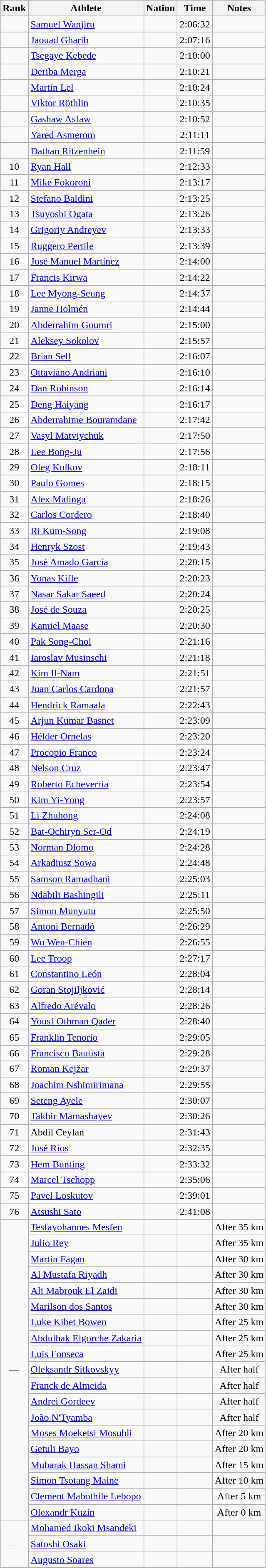<table class="wikitable sortable" style=text-align:center>
<tr>
<th>Rank</th>
<th>Athlete</th>
<th>Nation</th>
<th>Time</th>
<th>Notes</th>
</tr>
<tr>
<td></td>
<td align=left><a href='#'>Samuel Wanjiru</a></td>
<td align=left></td>
<td>2:06:32</td>
<td></td>
</tr>
<tr>
<td></td>
<td align=left><a href='#'>Jaouad Gharib</a></td>
<td align=left></td>
<td>2:07:16</td>
<td></td>
</tr>
<tr>
<td></td>
<td align=left><a href='#'>Tsegaye Kebede</a></td>
<td align=left></td>
<td>2:10:00</td>
<td></td>
</tr>
<tr>
<td></td>
<td align=left><a href='#'>Deriba Merga</a></td>
<td align=left></td>
<td>2:10:21</td>
<td></td>
</tr>
<tr>
<td></td>
<td align=left><a href='#'>Martin Lel</a></td>
<td align=left></td>
<td>2:10:24</td>
<td></td>
</tr>
<tr>
<td></td>
<td align=left><a href='#'>Viktor Röthlin</a></td>
<td align=left></td>
<td>2:10:35</td>
<td></td>
</tr>
<tr>
<td></td>
<td align=left><a href='#'>Gashaw Asfaw</a></td>
<td align=left></td>
<td>2:10:52</td>
<td></td>
</tr>
<tr>
<td></td>
<td align=left><a href='#'>Yared Asmerom</a></td>
<td align=left></td>
<td>2:11:11</td>
<td></td>
</tr>
<tr>
<td></td>
<td align=left><a href='#'>Dathan Ritzenhein</a></td>
<td align=left></td>
<td>2:11:59</td>
<td></td>
</tr>
<tr>
<td>10</td>
<td align=left><a href='#'>Ryan Hall</a></td>
<td align=left></td>
<td>2:12:33</td>
<td></td>
</tr>
<tr>
<td>11</td>
<td align=left><a href='#'>Mike Fokoroni</a></td>
<td align=left></td>
<td>2:13:17</td>
<td></td>
</tr>
<tr>
<td>12</td>
<td align=left><a href='#'>Stefano Baldini</a></td>
<td align=left></td>
<td>2:13:25</td>
<td></td>
</tr>
<tr>
<td>13</td>
<td align=left><a href='#'>Tsuyoshi Ogata</a></td>
<td align=left></td>
<td>2:13:26</td>
<td></td>
</tr>
<tr>
<td>14</td>
<td align=left><a href='#'>Grigoriy Andreyev</a></td>
<td align=left></td>
<td>2:13:33</td>
<td></td>
</tr>
<tr>
<td>15</td>
<td align=left><a href='#'>Ruggero Pertile</a></td>
<td align=left></td>
<td>2:13:39</td>
<td></td>
</tr>
<tr>
<td>16</td>
<td align=left><a href='#'>José Manuel Martínez</a></td>
<td align=left></td>
<td>2:14:00</td>
<td></td>
</tr>
<tr>
<td>17</td>
<td align=left><a href='#'>Francis Kirwa</a></td>
<td align=left></td>
<td>2:14:22</td>
<td></td>
</tr>
<tr>
<td>18</td>
<td align=left><a href='#'>Lee Myong-Seung</a></td>
<td align=left></td>
<td>2:14:37</td>
<td></td>
</tr>
<tr>
<td>19</td>
<td align=left><a href='#'>Janne Holmén</a></td>
<td align=left></td>
<td>2:14:44</td>
<td></td>
</tr>
<tr>
<td>20</td>
<td align=left><a href='#'>Abderrahim Goumri</a></td>
<td align=left></td>
<td>2:15:00</td>
<td></td>
</tr>
<tr>
<td>21</td>
<td align=left><a href='#'>Aleksey Sokolov</a></td>
<td align=left></td>
<td>2:15:57</td>
<td></td>
</tr>
<tr>
<td>22</td>
<td align=left><a href='#'>Brian Sell</a></td>
<td align=left></td>
<td>2:16:07</td>
<td></td>
</tr>
<tr>
<td>23</td>
<td align=left><a href='#'>Ottaviano Andriani</a></td>
<td align=left></td>
<td>2:16:10</td>
<td></td>
</tr>
<tr>
<td>24</td>
<td align=left><a href='#'>Dan Robinson</a></td>
<td align=left></td>
<td>2:16:14</td>
<td></td>
</tr>
<tr>
<td>25</td>
<td align=left><a href='#'>Deng Haiyang</a></td>
<td align=left></td>
<td>2:16:17</td>
<td></td>
</tr>
<tr>
<td>26</td>
<td align=left><a href='#'>Abderrahime Bouramdane</a></td>
<td align=left></td>
<td>2:17:42</td>
<td></td>
</tr>
<tr>
<td>27</td>
<td align=left><a href='#'>Vasyl Matviychuk</a></td>
<td align=left></td>
<td>2:17:50</td>
<td></td>
</tr>
<tr>
<td>28</td>
<td align=left><a href='#'>Lee Bong-Ju</a></td>
<td align=left></td>
<td>2:17:56</td>
<td></td>
</tr>
<tr>
<td>29</td>
<td align=left><a href='#'>Oleg Kulkov</a></td>
<td align=left></td>
<td>2:18:11</td>
<td></td>
</tr>
<tr>
<td>30</td>
<td align=left><a href='#'>Paulo Gomes</a></td>
<td align=left></td>
<td>2:18:15</td>
<td></td>
</tr>
<tr>
<td>31</td>
<td align=left><a href='#'>Alex Malinga</a></td>
<td align=left></td>
<td>2:18:26</td>
<td></td>
</tr>
<tr>
<td>32</td>
<td align=left><a href='#'>Carlos Cordero</a></td>
<td align=left></td>
<td>2:18:40</td>
<td></td>
</tr>
<tr>
<td>33</td>
<td align=left><a href='#'>Ri Kum-Song</a></td>
<td align=left></td>
<td>2:19:08</td>
<td></td>
</tr>
<tr>
<td>34</td>
<td align=left><a href='#'>Henryk Szost</a></td>
<td align=left></td>
<td>2:19:43</td>
<td></td>
</tr>
<tr>
<td>35</td>
<td align=left><a href='#'>José Amado García</a></td>
<td align=left></td>
<td>2:20:15</td>
<td></td>
</tr>
<tr>
<td>36</td>
<td align=left><a href='#'>Yonas Kifle</a></td>
<td align=left></td>
<td>2:20:23</td>
<td></td>
</tr>
<tr>
<td>37</td>
<td align=left><a href='#'>Nasar Sakar Saeed</a></td>
<td align=left></td>
<td>2:20:24</td>
<td></td>
</tr>
<tr>
<td>38</td>
<td align=left><a href='#'>José de Souza</a></td>
<td align=left></td>
<td>2:20:25</td>
<td></td>
</tr>
<tr>
<td>39</td>
<td align=left><a href='#'>Kamiel Maase</a></td>
<td align=left></td>
<td>2:20:30</td>
<td></td>
</tr>
<tr>
<td>40</td>
<td align=left><a href='#'>Pak Song-Chol</a></td>
<td align=left></td>
<td>2:21:16</td>
<td></td>
</tr>
<tr>
<td>41</td>
<td align=left><a href='#'>Iaroslav Musinschi</a></td>
<td align=left></td>
<td>2:21:18</td>
<td></td>
</tr>
<tr>
<td>42</td>
<td align=left><a href='#'>Kim Il-Nam</a></td>
<td align=left></td>
<td>2:21:51</td>
<td></td>
</tr>
<tr>
<td>43</td>
<td align=left><a href='#'>Juan Carlos Cardona</a></td>
<td align=left></td>
<td>2:21:57</td>
<td></td>
</tr>
<tr>
<td>44</td>
<td align=left><a href='#'>Hendrick Ramaala</a></td>
<td align=left></td>
<td>2:22:43</td>
<td></td>
</tr>
<tr>
<td>45</td>
<td align=left><a href='#'>Arjun Kumar Basnet</a></td>
<td align=left></td>
<td>2:23:09</td>
<td></td>
</tr>
<tr>
<td>46</td>
<td align=left><a href='#'>Hélder Ornelas</a></td>
<td align=left></td>
<td>2:23:20</td>
<td></td>
</tr>
<tr>
<td>47</td>
<td align=left><a href='#'>Procopio Franco</a></td>
<td align=left></td>
<td>2:23:24</td>
<td></td>
</tr>
<tr>
<td>48</td>
<td align=left><a href='#'>Nelson Cruz</a></td>
<td align=left></td>
<td>2:23:47</td>
<td></td>
</tr>
<tr>
<td>49</td>
<td align=left><a href='#'>Roberto Echeverría</a></td>
<td align=left></td>
<td>2:23:54</td>
<td></td>
</tr>
<tr>
<td>50</td>
<td align=left><a href='#'>Kim Yi-Yong</a></td>
<td align=left></td>
<td>2:23:57</td>
<td></td>
</tr>
<tr>
<td>51</td>
<td align=left><a href='#'>Li Zhuhong</a></td>
<td align=left></td>
<td>2:24:08</td>
<td></td>
</tr>
<tr>
<td>52</td>
<td align=left><a href='#'>Bat-Ochiryn Ser-Od</a></td>
<td align=left></td>
<td>2:24:19</td>
<td></td>
</tr>
<tr>
<td>53</td>
<td align=left><a href='#'>Norman Dlomo</a></td>
<td align=left></td>
<td>2:24:28</td>
<td></td>
</tr>
<tr>
<td>54</td>
<td align=left><a href='#'>Arkadiusz Sowa</a></td>
<td align=left></td>
<td>2:24:48</td>
<td></td>
</tr>
<tr>
<td>55</td>
<td align=left><a href='#'>Samson Ramadhani</a></td>
<td align=left></td>
<td>2:25:03</td>
<td></td>
</tr>
<tr>
<td>56</td>
<td align=left><a href='#'>Ndabili Bashingili</a></td>
<td align=left></td>
<td>2:25:11</td>
<td></td>
</tr>
<tr>
<td>57</td>
<td align=left><a href='#'>Simon Munyutu</a></td>
<td align=left></td>
<td>2:25:50</td>
<td></td>
</tr>
<tr>
<td>58</td>
<td align=left><a href='#'>Antoni Bernadó</a></td>
<td align=left></td>
<td>2:26:29</td>
<td></td>
</tr>
<tr>
<td>59</td>
<td align=left><a href='#'>Wu Wen-Chien</a></td>
<td align=left></td>
<td>2:26:55</td>
<td></td>
</tr>
<tr>
<td>60</td>
<td align=left><a href='#'>Lee Troop</a></td>
<td align=left></td>
<td>2:27:17</td>
<td></td>
</tr>
<tr>
<td>61</td>
<td align=left><a href='#'>Constantino León</a></td>
<td align=left></td>
<td>2:28:04</td>
<td></td>
</tr>
<tr>
<td>62</td>
<td align=left><a href='#'>Goran Stojiljković</a></td>
<td align=left></td>
<td>2:28:14</td>
<td></td>
</tr>
<tr>
<td>63</td>
<td align=left><a href='#'>Alfredo Arévalo</a></td>
<td align=left></td>
<td>2:28:26</td>
<td></td>
</tr>
<tr>
<td>64</td>
<td align=left><a href='#'>Yousf Othman Qader</a></td>
<td align=left></td>
<td>2:28:40</td>
<td></td>
</tr>
<tr>
<td>65</td>
<td align=left><a href='#'>Franklin Tenorio</a></td>
<td align=left></td>
<td>2:29:05</td>
<td></td>
</tr>
<tr>
<td>66</td>
<td align=left><a href='#'>Francisco Bautista</a></td>
<td align=left></td>
<td>2:29:28</td>
<td></td>
</tr>
<tr>
<td>67</td>
<td align=left><a href='#'>Roman Kejžar</a></td>
<td align=left></td>
<td>2:29:37</td>
<td></td>
</tr>
<tr>
<td>68</td>
<td align=left><a href='#'>Joachim Nshimirimana</a></td>
<td align=left></td>
<td>2:29:55</td>
<td></td>
</tr>
<tr>
<td>69</td>
<td align=left><a href='#'>Seteng Ayele</a></td>
<td align=left></td>
<td>2:30:07</td>
<td></td>
</tr>
<tr>
<td>70</td>
<td align=left><a href='#'>Takhir Mamashayev</a></td>
<td align=left></td>
<td>2:30:26</td>
<td></td>
</tr>
<tr>
<td>71</td>
<td align=left>Abdil Ceylan</td>
<td align=left></td>
<td>2:31:43</td>
<td></td>
</tr>
<tr>
<td>72</td>
<td align=left><a href='#'>José Ríos</a></td>
<td align=left></td>
<td>2:32:35</td>
<td></td>
</tr>
<tr>
<td>73</td>
<td align=left><a href='#'>Hem Bunting</a></td>
<td align=left></td>
<td>2:33:32</td>
<td></td>
</tr>
<tr>
<td>74</td>
<td align=left><a href='#'>Marcel Tschopp</a></td>
<td align=left></td>
<td>2:35:06</td>
<td></td>
</tr>
<tr>
<td>75</td>
<td align=left><a href='#'>Pavel Loskutov</a></td>
<td align=left></td>
<td>2:39:01</td>
<td></td>
</tr>
<tr>
<td>76</td>
<td align=left><a href='#'>Atsushi Sato</a></td>
<td align=left></td>
<td>2:41:08</td>
<td></td>
</tr>
<tr>
<td rowspan=19 data-sort-value=77>—</td>
<td align=left><a href='#'>Tesfayohannes Mesfen</a></td>
<td align=left></td>
<td data-sort-value=4:00:00></td>
<td>After 35 km</td>
</tr>
<tr>
<td align=left><a href='#'>Julio Rey</a></td>
<td align=left></td>
<td data-sort-value=4:00:00></td>
<td>After 35 km</td>
</tr>
<tr>
<td align=left><a href='#'>Martin Fagan</a></td>
<td align=left></td>
<td data-sort-value=4:00:00></td>
<td>After 30 km</td>
</tr>
<tr>
<td align=left><a href='#'>Al Mustafa Riyadh</a></td>
<td align=left></td>
<td data-sort-value=4:00:00></td>
<td>After 30 km</td>
</tr>
<tr>
<td align=left><a href='#'>Ali Mabrouk El Zaidi</a></td>
<td align=left></td>
<td data-sort-value=4:00:00></td>
<td>After 30 km</td>
</tr>
<tr>
<td align=left><a href='#'>Marilson dos Santos</a></td>
<td align=left></td>
<td data-sort-value=4:00:00></td>
<td>After 30 km</td>
</tr>
<tr>
<td align=left><a href='#'>Luke Kibet Bowen</a></td>
<td align=left></td>
<td data-sort-value=4:00:00></td>
<td>After 25 km</td>
</tr>
<tr>
<td align=left><a href='#'>Abdulhak Elgorche Zakaria</a></td>
<td align=left></td>
<td data-sort-value=4:00:00></td>
<td>After 25 km</td>
</tr>
<tr>
<td align=left><a href='#'>Luis Fonseca</a></td>
<td align=left></td>
<td data-sort-value=4:00:00></td>
<td>After 25 km</td>
</tr>
<tr>
<td align=left><a href='#'>Oleksandr Sitkovskyy</a></td>
<td align=left></td>
<td data-sort-value=4:00:00></td>
<td>After half</td>
</tr>
<tr>
<td align=left><a href='#'>Franck de Almeida</a></td>
<td align=left></td>
<td data-sort-value=4:00:00></td>
<td>After half</td>
</tr>
<tr>
<td align=left><a href='#'>Andrei Gordeev</a></td>
<td align=left></td>
<td data-sort-value=4:00:00></td>
<td>After half</td>
</tr>
<tr>
<td align=left><a href='#'>João N'Tyamba</a></td>
<td align=left></td>
<td data-sort-value=4:00:00></td>
<td>After half</td>
</tr>
<tr>
<td align=left><a href='#'>Moses Moeketsi Mosuhli</a></td>
<td align=left></td>
<td data-sort-value=4:00:00></td>
<td>After 20 km</td>
</tr>
<tr>
<td align=left><a href='#'>Getuli Bayo</a></td>
<td align=left></td>
<td data-sort-value=4:00:00></td>
<td>After 20 km</td>
</tr>
<tr>
<td align=left><a href='#'>Mubarak Hassan Shami</a></td>
<td align=left></td>
<td data-sort-value=4:00:00></td>
<td>After 15 km</td>
</tr>
<tr>
<td align=left><a href='#'>Simon Tsotang Maine</a></td>
<td align=left></td>
<td data-sort-value=4:00:00></td>
<td>After 10 km</td>
</tr>
<tr>
<td align=left><a href='#'>Clement Mabothile Lebopo</a></td>
<td align=left></td>
<td data-sort-value=4:00:00></td>
<td>After 5 km</td>
</tr>
<tr>
<td align=left><a href='#'>Olexandr Kuzin</a></td>
<td align=left></td>
<td data-sort-value=4:00:00></td>
<td>After 0 km</td>
</tr>
<tr>
<td rowspan=3 data-sort-value=96>—</td>
<td align=left><a href='#'>Mohamed Ikoki Msandeki</a></td>
<td align=left></td>
<td data-sort-value=9:00:00></td>
<td></td>
</tr>
<tr>
<td align=left><a href='#'>Satoshi Osaki</a></td>
<td align=left></td>
<td data-sort-value=9:00:00></td>
<td></td>
</tr>
<tr>
<td align=left><a href='#'>Augusto Soares</a></td>
<td align=left></td>
<td data-sort-value=9:00:00></td>
<td></td>
</tr>
</table>
